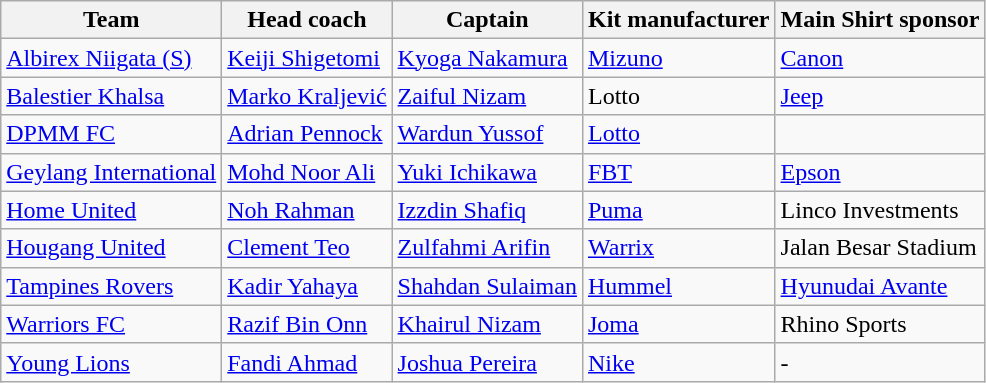<table class="wikitable sortable" style="text-align: left;">
<tr>
<th>Team</th>
<th>Head coach</th>
<th>Captain</th>
<th>Kit manufacturer</th>
<th>Main Shirt sponsor</th>
</tr>
<tr>
<td><a href='#'>Albirex Niigata (S)</a></td>
<td> <a href='#'>Keiji Shigetomi</a></td>
<td> <a href='#'>Kyoga Nakamura</a></td>
<td><a href='#'>Mizuno</a></td>
<td><a href='#'>Canon</a></td>
</tr>
<tr>
<td><a href='#'>Balestier Khalsa</a></td>
<td> <a href='#'>Marko Kraljević</a></td>
<td> <a href='#'>Zaiful Nizam</a></td>
<td>Lotto</td>
<td><a href='#'>Jeep</a></td>
</tr>
<tr>
<td><a href='#'>DPMM FC</a></td>
<td> <a href='#'>Adrian Pennock</a></td>
<td> <a href='#'>Wardun Yussof</a></td>
<td><a href='#'>Lotto</a></td>
<td></td>
</tr>
<tr>
<td><a href='#'>Geylang International</a></td>
<td> <a href='#'>Mohd Noor Ali</a></td>
<td> <a href='#'>Yuki Ichikawa</a></td>
<td><a href='#'>FBT</a></td>
<td><a href='#'>Epson</a></td>
</tr>
<tr>
<td><a href='#'>Home United</a></td>
<td> <a href='#'>Noh Rahman</a></td>
<td> <a href='#'>Izzdin Shafiq</a></td>
<td><a href='#'>Puma</a></td>
<td>Linco Investments</td>
</tr>
<tr>
<td><a href='#'>Hougang United</a></td>
<td> <a href='#'>Clement Teo</a></td>
<td> <a href='#'>Zulfahmi Arifin</a></td>
<td><a href='#'>Warrix</a></td>
<td>Jalan Besar Stadium</td>
</tr>
<tr>
<td><a href='#'>Tampines Rovers</a></td>
<td> <a href='#'>Kadir Yahaya</a></td>
<td> <a href='#'>Shahdan Sulaiman</a></td>
<td><a href='#'>Hummel</a></td>
<td><a href='#'>Hyunudai Avante</a></td>
</tr>
<tr>
<td><a href='#'>Warriors FC</a></td>
<td> <a href='#'>Razif Bin Onn</a></td>
<td> <a href='#'>Khairul Nizam</a></td>
<td><a href='#'>Joma</a></td>
<td>Rhino Sports</td>
</tr>
<tr>
<td><a href='#'>Young Lions</a></td>
<td> <a href='#'>Fandi Ahmad</a></td>
<td> <a href='#'>Joshua Pereira</a></td>
<td><a href='#'>Nike</a></td>
<td>-</td>
</tr>
</table>
